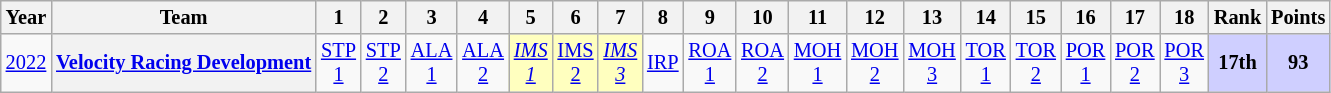<table class="wikitable" style="text-align:center; font-size:85%">
<tr>
<th>Year</th>
<th>Team</th>
<th>1</th>
<th>2</th>
<th>3</th>
<th>4</th>
<th>5</th>
<th>6</th>
<th>7</th>
<th>8</th>
<th>9</th>
<th>10</th>
<th>11</th>
<th>12</th>
<th>13</th>
<th>14</th>
<th>15</th>
<th>16</th>
<th>17</th>
<th>18</th>
<th>Rank</th>
<th>Points</th>
</tr>
<tr>
<td><a href='#'>2022</a></td>
<th nowrap><a href='#'>Velocity Racing Development</a></th>
<td style="background:#;"><a href='#'>STP<br>1</a></td>
<td style="background:#;"><a href='#'>STP<br>2</a></td>
<td style="background:#;"><a href='#'>ALA<br>1</a></td>
<td style="background:#;"><a href='#'>ALA<br>2</a></td>
<td style="background:#FFFFBF;"><em><a href='#'>IMS<br>1</a></em><br></td>
<td style="background:#FFFFBF;"><a href='#'>IMS<br>2</a><br></td>
<td style="background:#FFFFBF;"><em><a href='#'>IMS<br>3</a></em><br></td>
<td style="background:#;"><a href='#'>IRP</a></td>
<td style="background:#;"><a href='#'>ROA<br>1</a></td>
<td style="background:#;"><a href='#'>ROA<br>2</a></td>
<td style="background:#;"><a href='#'>MOH<br>1</a></td>
<td style="background:#;"><a href='#'>MOH<br>2</a></td>
<td style="background:#;"><a href='#'>MOH<br>3</a></td>
<td style="background:#;"><a href='#'>TOR<br>1</a></td>
<td style="background:#;"><a href='#'>TOR<br>2</a></td>
<td style="background:#;"><a href='#'>POR<br>1</a></td>
<td style="background:#;"><a href='#'>POR<br>2</a></td>
<td style="background:#;"><a href='#'>POR<br>3</a></td>
<th style="background:#CFCFFF;">17th</th>
<th style="background:#CFCFFF;">93</th>
</tr>
</table>
